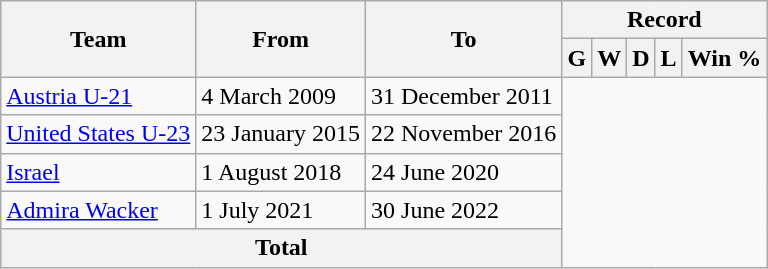<table class="wikitable" style="text-align: center">
<tr>
<th rowspan="2">Team</th>
<th rowspan="2">From</th>
<th rowspan="2">To</th>
<th colspan="5">Record</th>
</tr>
<tr>
<th>G</th>
<th>W</th>
<th>D</th>
<th>L</th>
<th>Win %</th>
</tr>
<tr>
<td align=left><a href='#'>Austria U-21</a></td>
<td align=left>4 March 2009</td>
<td align=left>31 December 2011<br></td>
</tr>
<tr>
<td align=left><a href='#'>United States U-23</a></td>
<td align=left>23 January 2015</td>
<td align=left>22 November 2016<br></td>
</tr>
<tr>
<td align=left><a href='#'>Israel</a></td>
<td align=left>1 August 2018</td>
<td align=left>24 June 2020<br></td>
</tr>
<tr>
<td align=left><a href='#'>Admira Wacker</a></td>
<td align=left>1 July 2021</td>
<td align=left>30 June 2022<br></td>
</tr>
<tr>
<th colspan="3">Total<br></th>
</tr>
</table>
